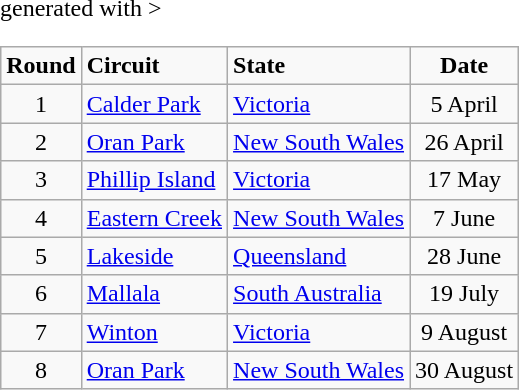<table class="wikitable" <hiddentext>generated with >
<tr style="font-weight:bold">
<td height="14" align="center">Round</td>
<td>Circuit</td>
<td>State</td>
<td align="center">Date</td>
</tr>
<tr>
<td height="14" align="center">1</td>
<td><a href='#'>Calder Park</a></td>
<td><a href='#'>Victoria</a></td>
<td align="center">5 April</td>
</tr>
<tr>
<td height="14" align="center">2</td>
<td><a href='#'>Oran Park</a></td>
<td><a href='#'>New South Wales</a></td>
<td align="center">26 April</td>
</tr>
<tr>
<td height="14" align="center">3</td>
<td><a href='#'>Phillip Island</a></td>
<td><a href='#'>Victoria</a></td>
<td align="center">17 May</td>
</tr>
<tr>
<td height="14" align="center">4</td>
<td><a href='#'>Eastern Creek</a></td>
<td><a href='#'>New South Wales</a></td>
<td align="center">7 June</td>
</tr>
<tr>
<td height="14" align="center">5</td>
<td><a href='#'>Lakeside</a></td>
<td><a href='#'>Queensland</a></td>
<td align="center">28 June</td>
</tr>
<tr>
<td height="14" align="center">6</td>
<td><a href='#'>Mallala</a></td>
<td><a href='#'>South Australia</a></td>
<td align="center">19 July</td>
</tr>
<tr>
<td height="14" align="center">7</td>
<td><a href='#'>Winton</a></td>
<td><a href='#'>Victoria</a></td>
<td align="center">9 August</td>
</tr>
<tr>
<td height="14" align="center">8</td>
<td><a href='#'>Oran Park</a></td>
<td><a href='#'>New South Wales</a></td>
<td align="center">30 August</td>
</tr>
</table>
